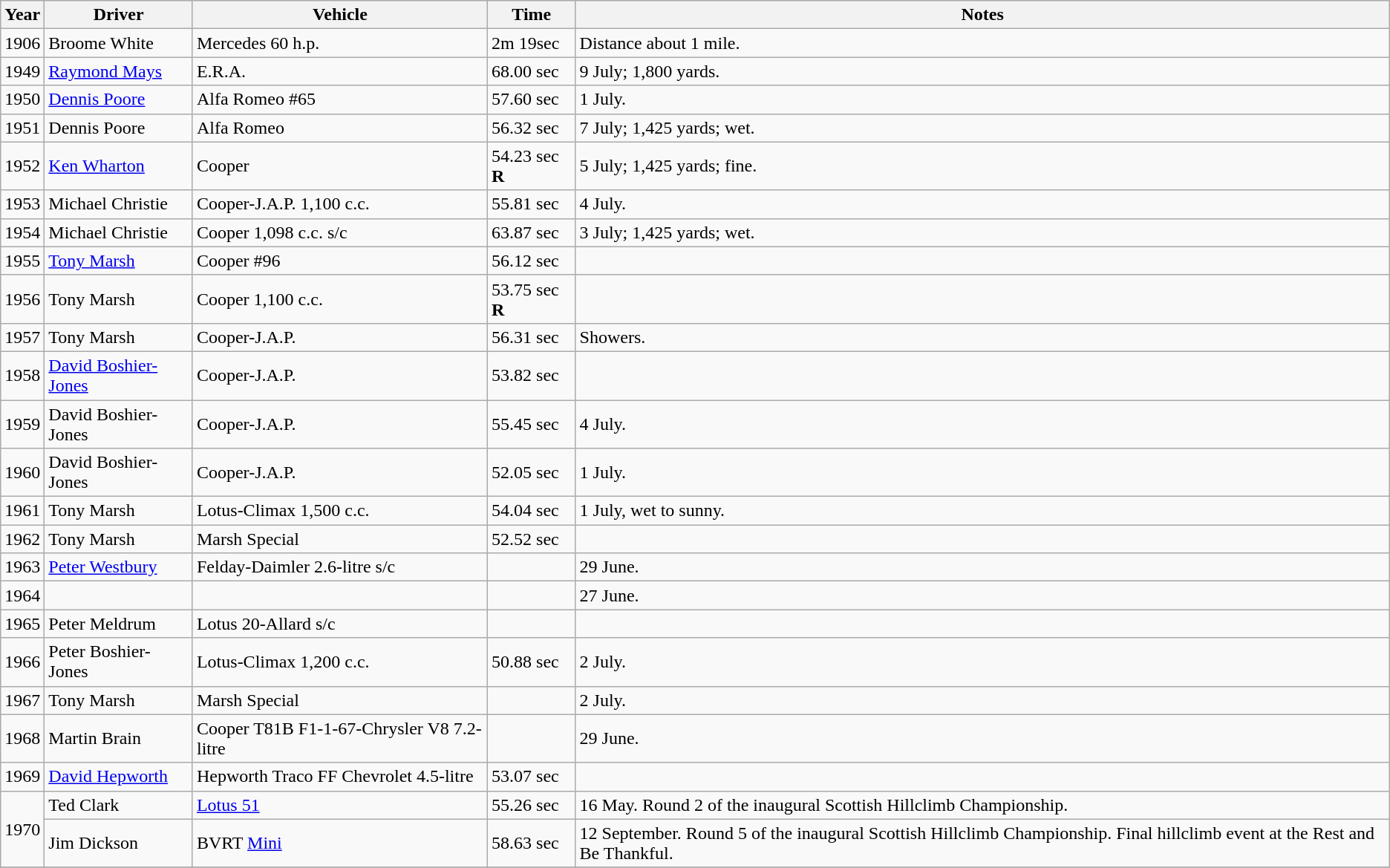<table class="wikitable">
<tr>
<th width="*">Year</th>
<th width="*">Driver</th>
<th width="*">Vehicle</th>
<th width="*">Time</th>
<th width="*">Notes</th>
</tr>
<tr>
<td>1906</td>
<td>Broome White</td>
<td>Mercedes 60 h.p.</td>
<td>2m 19sec</td>
<td> Distance about 1 mile.</td>
</tr>
<tr>
<td>1949</td>
<td><a href='#'>Raymond Mays</a></td>
<td>E.R.A.</td>
<td>68.00 sec</td>
<td> 9 July; 1,800 yards.</td>
</tr>
<tr>
<td>1950</td>
<td><a href='#'>Dennis Poore</a></td>
<td>Alfa Romeo #65</td>
<td>57.60 sec</td>
<td> 1 July.</td>
</tr>
<tr>
<td>1951</td>
<td>Dennis Poore</td>
<td>Alfa Romeo</td>
<td>56.32 sec</td>
<td> 7 July; 1,425 yards; wet.</td>
</tr>
<tr>
<td>1952</td>
<td><a href='#'>Ken Wharton</a></td>
<td>Cooper</td>
<td>54.23 sec <strong>R</strong></td>
<td> 5 July; 1,425 yards; fine.</td>
</tr>
<tr>
<td>1953</td>
<td>Michael Christie</td>
<td>Cooper-J.A.P. 1,100 c.c.</td>
<td>55.81 sec</td>
<td> 4 July.</td>
</tr>
<tr>
<td>1954</td>
<td>Michael Christie</td>
<td>Cooper 1,098 c.c. s/c</td>
<td>63.87 sec</td>
<td> 3 July; 1,425 yards; wet.</td>
</tr>
<tr>
<td>1955</td>
<td><a href='#'>Tony Marsh</a></td>
<td>Cooper #96</td>
<td>56.12 sec</td>
<td></td>
</tr>
<tr>
<td>1956</td>
<td>Tony Marsh</td>
<td>Cooper 1,100 c.c.</td>
<td>53.75 sec <strong>R</strong></td>
<td></td>
</tr>
<tr>
<td>1957</td>
<td>Tony Marsh</td>
<td>Cooper-J.A.P.</td>
<td>56.31 sec</td>
<td> Showers.</td>
</tr>
<tr>
<td>1958</td>
<td><a href='#'>David Boshier-Jones</a></td>
<td>Cooper-J.A.P.</td>
<td>53.82 sec</td>
<td></td>
</tr>
<tr>
<td>1959</td>
<td>David Boshier-Jones</td>
<td>Cooper-J.A.P.</td>
<td>55.45 sec</td>
<td> 4 July.</td>
</tr>
<tr>
<td>1960</td>
<td>David Boshier-Jones</td>
<td>Cooper-J.A.P.</td>
<td>52.05 sec</td>
<td> 1 July.</td>
</tr>
<tr>
<td>1961</td>
<td>Tony Marsh</td>
<td>Lotus-Climax 1,500 c.c.</td>
<td>54.04 sec</td>
<td> 1 July, wet to sunny.</td>
</tr>
<tr>
<td>1962</td>
<td>Tony Marsh</td>
<td>Marsh Special</td>
<td>52.52 sec</td>
<td></td>
</tr>
<tr>
<td>1963</td>
<td><a href='#'>Peter Westbury</a></td>
<td>Felday-Daimler 2.6-litre s/c</td>
<td></td>
<td> 29 June.</td>
</tr>
<tr>
<td>1964</td>
<td></td>
<td></td>
<td></td>
<td>27 June.</td>
</tr>
<tr>
<td>1965</td>
<td>Peter Meldrum</td>
<td>Lotus 20-Allard s/c</td>
<td></td>
<td></td>
</tr>
<tr>
<td>1966</td>
<td>Peter Boshier-Jones</td>
<td>Lotus-Climax 1,200 c.c.</td>
<td>50.88 sec</td>
<td> 2 July.</td>
</tr>
<tr>
<td>1967</td>
<td>Tony Marsh</td>
<td>Marsh Special</td>
<td></td>
<td> 2 July.</td>
</tr>
<tr>
<td>1968</td>
<td>Martin Brain</td>
<td>Cooper T81B F1-1-67-Chrysler V8 7.2-litre</td>
<td></td>
<td> 29 June.</td>
</tr>
<tr>
<td>1969</td>
<td><a href='#'>David Hepworth</a></td>
<td>Hepworth Traco FF Chevrolet 4.5-litre</td>
<td>53.07 sec</td>
<td></td>
</tr>
<tr>
<td rowspan=2>1970</td>
<td>Ted Clark</td>
<td><a href='#'>Lotus 51</a></td>
<td>55.26 sec</td>
<td> 16 May. Round 2 of the inaugural Scottish Hillclimb Championship.</td>
</tr>
<tr>
<td>Jim Dickson</td>
<td>BVRT <a href='#'>Mini</a></td>
<td>58.63 sec</td>
<td> 12 September. Round 5 of the inaugural Scottish Hillclimb Championship. Final hillclimb event at the Rest and Be Thankful.</td>
</tr>
<tr>
</tr>
</table>
